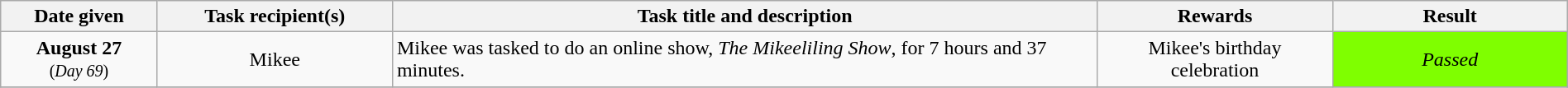<table class="wikitable" style="text-align:center; font-size:100%; line-height:18px;" width="100%">
<tr>
<th style="width: 10%;">Date given</th>
<th style="width: 15%;">Task recipient(s)</th>
<th style="width: 45%;">Task title and description</th>
<th style="width: 15%;">Rewards</th>
<th style="width: 15%;">Result</th>
</tr>
<tr>
<td><strong>August 27</strong><br><small>(<em>Day 69</em>)</small></td>
<td>Mikee</td>
<td align="left">Mikee was tasked to do an online show, <em>The Mikeeliling Show</em>, for 7 hours and 37 minutes.</td>
<td>Mikee's birthday celebration</td>
<td style="background:#7FFF00;"><em>Passed</em></td>
</tr>
<tr>
</tr>
</table>
